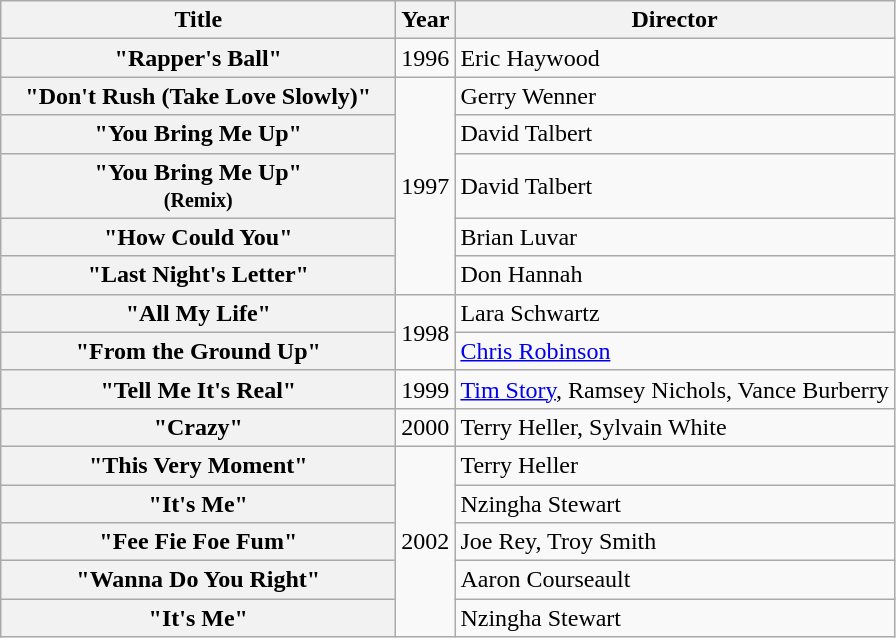<table class="wikitable plainrowheaders" style="text-align:center;">
<tr>
<th scope="col" style="width:16em;">Title</th>
<th scope="col">Year</th>
<th scope="col">Director</th>
</tr>
<tr>
<th scope="row">"Rapper's Ball"</th>
<td>1996</td>
<td style="text-align:left;">Eric Haywood</td>
</tr>
<tr>
<th scope="row">"Don't Rush (Take Love Slowly)"</th>
<td rowspan="5">1997</td>
<td style="text-align:left;">Gerry Wenner</td>
</tr>
<tr>
<th scope="row">"You Bring Me Up"</th>
<td style="text-align:left;">David Talbert</td>
</tr>
<tr>
<th scope="row">"You Bring Me Up"<br><small>(Remix)</small></th>
<td style="text-align:left;">David Talbert</td>
</tr>
<tr>
<th scope="row">"How Could You"</th>
<td style="text-align:left;">Brian Luvar</td>
</tr>
<tr>
<th scope="row">"Last Night's Letter"</th>
<td style="text-align:left;">Don Hannah</td>
</tr>
<tr>
<th scope="row">"All My Life"</th>
<td rowspan="2">1998</td>
<td style="text-align:left;">Lara Schwartz</td>
</tr>
<tr>
<th scope="row">"From the Ground Up"</th>
<td style="text-align:left;"><a href='#'>Chris Robinson</a></td>
</tr>
<tr>
<th scope="row">"Tell Me It's Real"</th>
<td>1999</td>
<td style="text-align:left;"><a href='#'>Tim Story</a>, Ramsey Nichols, Vance Burberry</td>
</tr>
<tr>
<th scope="row">"Crazy"</th>
<td>2000</td>
<td style="text-align:left;">Terry Heller, Sylvain White</td>
</tr>
<tr>
<th scope="row">"This Very Moment"</th>
<td rowspan="5">2002</td>
<td style="text-align:left;">Terry Heller</td>
</tr>
<tr>
<th scope="row">"It's Me"</th>
<td style="text-align:left;">Nzingha Stewart</td>
</tr>
<tr>
<th scope="row">"Fee Fie Foe Fum"</th>
<td style="text-align:left;">Joe Rey, Troy Smith</td>
</tr>
<tr>
<th scope="row">"Wanna Do You Right"</th>
<td style="text-align:left;">Aaron Courseault</td>
</tr>
<tr>
<th scope="row">"It's Me"</th>
<td style="text-align:left;">Nzingha Stewart</td>
</tr>
</table>
